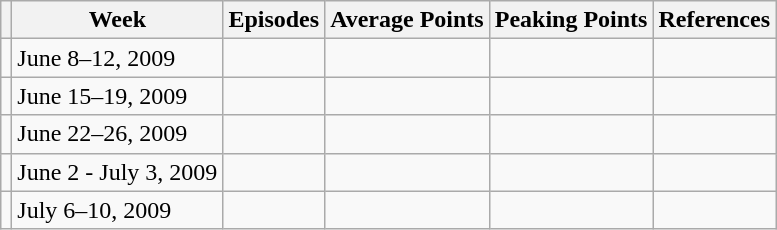<table class="wikitable">
<tr>
<th></th>
<th>Week</th>
<th>Episodes</th>
<th>Average Points</th>
<th>Peaking Points</th>
<th>References</th>
</tr>
<tr>
<td></td>
<td>June 8–12, 2009</td>
<td></td>
<td></td>
<td></td>
<td></td>
</tr>
<tr>
<td></td>
<td>June 15–19, 2009</td>
<td></td>
<td></td>
<td></td>
<td></td>
</tr>
<tr>
<td></td>
<td>June 22–26, 2009</td>
<td></td>
<td></td>
<td></td>
<td></td>
</tr>
<tr>
<td></td>
<td>June 2 - July 3, 2009</td>
<td></td>
<td></td>
<td></td>
<td></td>
</tr>
<tr>
<td></td>
<td>July 6–10, 2009</td>
<td></td>
<td></td>
<td></td>
<td></td>
</tr>
</table>
